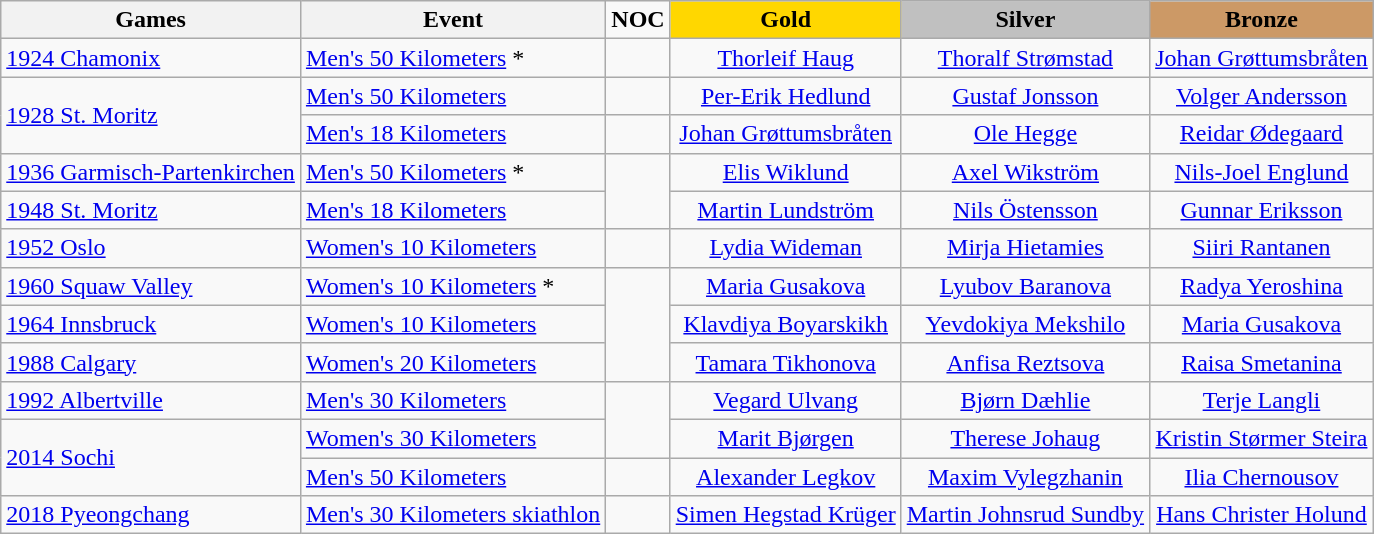<table class="wikitable sortable">
<tr align=center>
<th><strong>Games</strong></th>
<th>Event</th>
<td><strong>NOC</strong></td>
<th style="background:gold;"><strong>Gold</strong></th>
<th style="background:silver;"><strong>Silver</strong></th>
<th style="background:#c96;"><strong>Bronze</strong></th>
</tr>
<tr>
<td><a href='#'>1924 Chamonix</a></td>
<td><a href='#'>Men's 50 Kilometers</a> *</td>
<td align=left></td>
<td align=center><a href='#'>Thorleif Haug</a></td>
<td align=center><a href='#'>Thoralf Strømstad</a></td>
<td align=center><a href='#'>Johan Grøttumsbråten</a></td>
</tr>
<tr>
<td rowspan=2><a href='#'>1928 St. Moritz</a></td>
<td><a href='#'>Men's 50 Kilometers</a></td>
<td align=left></td>
<td align=center><a href='#'>Per-Erik Hedlund</a></td>
<td align=center><a href='#'>Gustaf Jonsson</a></td>
<td align=center><a href='#'>Volger Andersson</a></td>
</tr>
<tr>
<td><a href='#'>Men's 18 Kilometers</a></td>
<td align=left></td>
<td align=center><a href='#'>Johan Grøttumsbråten</a></td>
<td align=center><a href='#'>Ole Hegge</a></td>
<td align=center><a href='#'>Reidar Ødegaard</a></td>
</tr>
<tr>
<td><a href='#'>1936 Garmisch-Partenkirchen</a></td>
<td><a href='#'>Men's 50 Kilometers</a> *</td>
<td rowspan="2" style="text-align:left;"></td>
<td align=center><a href='#'>Elis Wiklund</a></td>
<td align=center><a href='#'>Axel Wikström</a></td>
<td align=center><a href='#'>Nils-Joel Englund</a></td>
</tr>
<tr>
<td><a href='#'>1948 St. Moritz</a></td>
<td><a href='#'>Men's 18 Kilometers</a></td>
<td align=center><a href='#'>Martin Lundström</a></td>
<td align=center><a href='#'>Nils Östensson</a></td>
<td align=center><a href='#'>Gunnar Eriksson</a></td>
</tr>
<tr>
<td><a href='#'>1952 Oslo</a></td>
<td><a href='#'>Women's 10 Kilometers</a></td>
<td align=left></td>
<td align=center><a href='#'>Lydia Wideman</a></td>
<td align=center><a href='#'>Mirja Hietamies</a></td>
<td align=center><a href='#'>Siiri Rantanen</a></td>
</tr>
<tr>
<td><a href='#'>1960 Squaw Valley</a></td>
<td><a href='#'>Women's 10 Kilometers</a> *</td>
<td rowspan="3" style="text-align:left;"></td>
<td align=center><a href='#'>Maria Gusakova</a></td>
<td align=center><a href='#'>Lyubov Baranova</a></td>
<td align=center><a href='#'>Radya Yeroshina</a></td>
</tr>
<tr>
<td><a href='#'>1964 Innsbruck</a></td>
<td><a href='#'>Women's 10 Kilometers</a></td>
<td align=center><a href='#'>Klavdiya Boyarskikh</a></td>
<td align=center><a href='#'>Yevdokiya Mekshilo</a></td>
<td align=center><a href='#'>Maria Gusakova</a></td>
</tr>
<tr>
<td><a href='#'>1988 Calgary</a></td>
<td><a href='#'>Women's 20 Kilometers</a></td>
<td align=center><a href='#'>Tamara Tikhonova</a></td>
<td align=center><a href='#'>Anfisa Reztsova</a></td>
<td align=center><a href='#'>Raisa Smetanina</a></td>
</tr>
<tr>
<td><a href='#'>1992 Albertville</a></td>
<td><a href='#'>Men's 30 Kilometers</a></td>
<td rowspan=2 align=left></td>
<td align=center><a href='#'>Vegard Ulvang</a></td>
<td align=center><a href='#'>Bjørn Dæhlie</a></td>
<td align=center><a href='#'>Terje Langli</a></td>
</tr>
<tr>
<td rowspan=2><a href='#'>2014 Sochi</a></td>
<td><a href='#'>Women's 30 Kilometers</a></td>
<td align=center><a href='#'>Marit Bjørgen</a></td>
<td align=center><a href='#'>Therese Johaug</a></td>
<td align=center><a href='#'>Kristin Størmer Steira</a></td>
</tr>
<tr>
<td><a href='#'>Men's 50 Kilometers</a></td>
<td align=left></td>
<td align=center><a href='#'>Alexander Legkov</a></td>
<td align=center><a href='#'>Maxim Vylegzhanin</a></td>
<td align=center><a href='#'>Ilia Chernousov</a></td>
</tr>
<tr>
<td><a href='#'>2018 Pyeongchang</a></td>
<td><a href='#'>Men's 30 Kilometers skiathlon</a></td>
<td align=left></td>
<td align=center><a href='#'>Simen Hegstad Krüger</a></td>
<td align=center><a href='#'>Martin Johnsrud Sundby</a></td>
<td align=center><a href='#'>Hans Christer Holund</a></td>
</tr>
</table>
